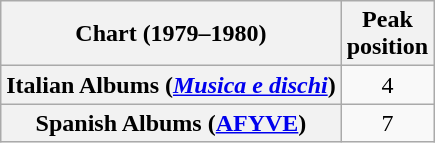<table class="wikitable sortable plainrowheaders" style="text-align:center">
<tr>
<th scope="col">Chart (1979–1980)</th>
<th scope="col">Peak<br>position</th>
</tr>
<tr>
<th scope="row">Italian Albums (<em><a href='#'>Musica e dischi</a></em>)</th>
<td>4</td>
</tr>
<tr>
<th scope="row">Spanish Albums (<a href='#'>AFYVE</a>)</th>
<td>7</td>
</tr>
</table>
